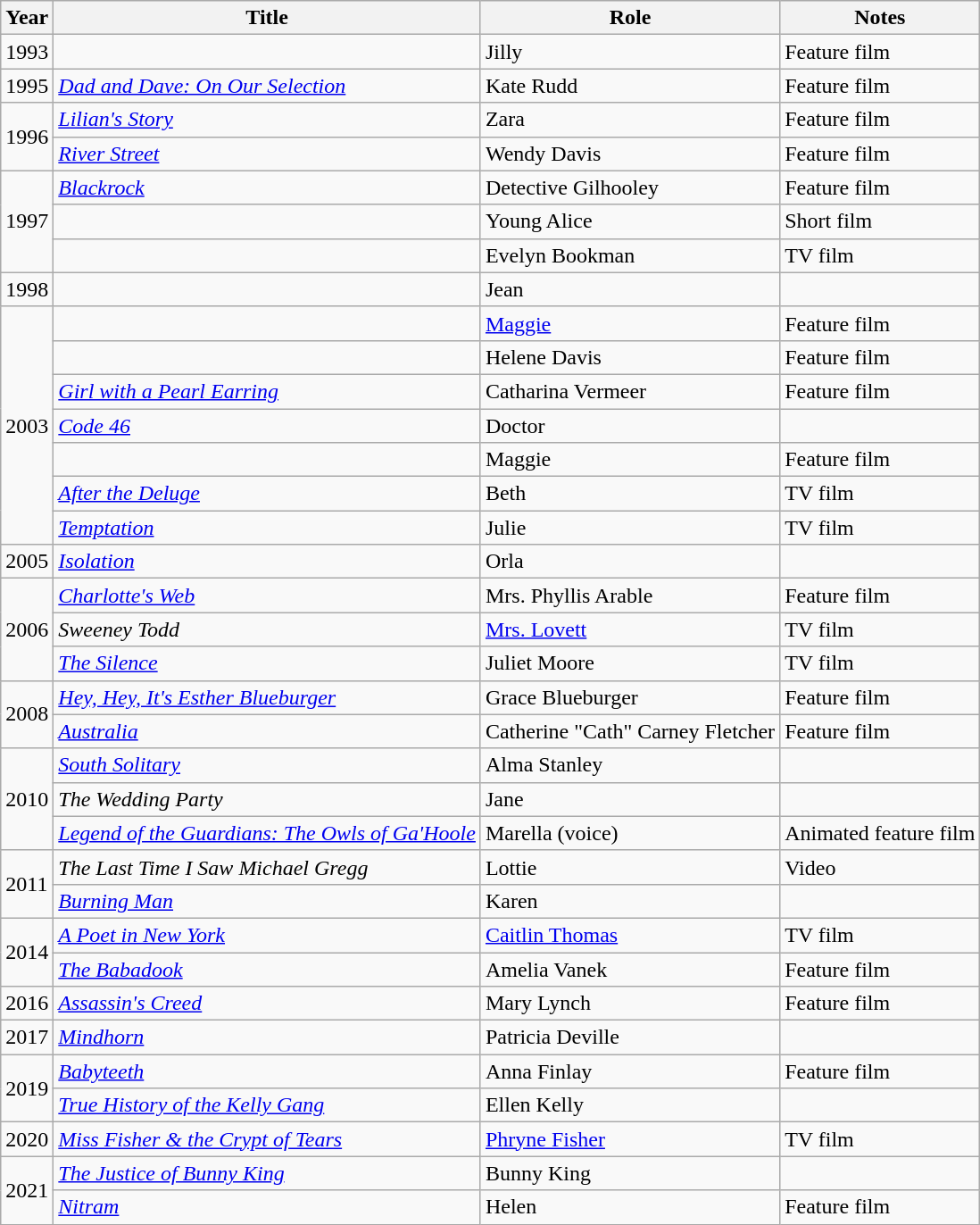<table class="wikitable sortable">
<tr>
<th>Year</th>
<th>Title</th>
<th>Role</th>
<th class="unsortable">Notes</th>
</tr>
<tr>
<td>1993</td>
<td><em></em></td>
<td>Jilly</td>
<td>Feature film</td>
</tr>
<tr>
<td>1995</td>
<td><em><a href='#'>Dad and Dave: On Our Selection</a></em></td>
<td>Kate Rudd</td>
<td>Feature film</td>
</tr>
<tr>
<td rowspan="2">1996</td>
<td><em><a href='#'>Lilian's Story</a></em></td>
<td>Zara</td>
<td>Feature film</td>
</tr>
<tr>
<td><em><a href='#'>River Street</a></em></td>
<td>Wendy Davis</td>
<td>Feature film</td>
</tr>
<tr>
<td rowspan="3">1997</td>
<td><em><a href='#'>Blackrock</a></em></td>
<td>Detective Gilhooley</td>
<td>Feature film</td>
</tr>
<tr>
<td><em></em></td>
<td>Young Alice</td>
<td>Short film</td>
</tr>
<tr>
<td><em></em></td>
<td>Evelyn Bookman</td>
<td>TV film</td>
</tr>
<tr>
<td>1998</td>
<td><em></em></td>
<td>Jean</td>
<td></td>
</tr>
<tr>
<td rowspan="7">2003</td>
<td><em></em></td>
<td><a href='#'>Maggie</a></td>
<td>Feature film</td>
</tr>
<tr>
<td><em></em></td>
<td>Helene Davis</td>
<td>Feature film</td>
</tr>
<tr>
<td><em><a href='#'>Girl with a Pearl Earring</a></em></td>
<td>Catharina Vermeer</td>
<td>Feature film</td>
</tr>
<tr>
<td><em><a href='#'>Code 46</a></em></td>
<td>Doctor</td>
<td></td>
</tr>
<tr>
<td><em></em></td>
<td>Maggie</td>
<td>Feature film</td>
</tr>
<tr>
<td><em><a href='#'>After the Deluge</a></em></td>
<td>Beth</td>
<td>TV film</td>
</tr>
<tr>
<td><em><a href='#'>Temptation</a></em></td>
<td>Julie</td>
<td>TV film</td>
</tr>
<tr>
<td>2005</td>
<td><em><a href='#'>Isolation</a></em></td>
<td>Orla</td>
<td></td>
</tr>
<tr>
<td rowspan="3">2006</td>
<td><em><a href='#'>Charlotte's Web</a></em></td>
<td>Mrs. Phyllis Arable</td>
<td>Feature film</td>
</tr>
<tr>
<td><em>Sweeney Todd</em></td>
<td><a href='#'>Mrs. Lovett</a></td>
<td>TV film</td>
</tr>
<tr>
<td><em><a href='#'>The Silence</a></em></td>
<td>Juliet Moore</td>
<td>TV film</td>
</tr>
<tr>
<td rowspan="2">2008</td>
<td><em><a href='#'>Hey, Hey, It's Esther Blueburger</a></em></td>
<td>Grace Blueburger</td>
<td>Feature film</td>
</tr>
<tr>
<td><em><a href='#'>Australia</a></em></td>
<td>Catherine "Cath" Carney Fletcher</td>
<td>Feature film</td>
</tr>
<tr>
<td rowspan="3">2010</td>
<td><em><a href='#'>South Solitary</a></em></td>
<td>Alma Stanley</td>
<td></td>
</tr>
<tr>
<td><em>The Wedding Party</em></td>
<td>Jane</td>
<td></td>
</tr>
<tr>
<td><em><a href='#'>Legend of the Guardians: The Owls of Ga'Hoole</a></em></td>
<td>Marella (voice)</td>
<td>Animated feature film</td>
</tr>
<tr>
<td rowspan="2">2011</td>
<td><em>The Last Time I Saw Michael Gregg</em></td>
<td>Lottie</td>
<td>Video</td>
</tr>
<tr>
<td><em><a href='#'>Burning Man</a></em></td>
<td>Karen</td>
<td></td>
</tr>
<tr>
<td rowspan="2">2014</td>
<td><em><a href='#'>A Poet in New York</a></em></td>
<td><a href='#'>Caitlin Thomas</a></td>
<td>TV film</td>
</tr>
<tr>
<td><em><a href='#'>The Babadook</a></em></td>
<td>Amelia Vanek</td>
<td>Feature film</td>
</tr>
<tr>
<td>2016</td>
<td><em><a href='#'>Assassin's Creed</a></em></td>
<td>Mary Lynch</td>
<td>Feature film</td>
</tr>
<tr>
<td>2017</td>
<td><em><a href='#'>Mindhorn</a></em></td>
<td>Patricia Deville</td>
<td></td>
</tr>
<tr>
<td rowspan="2">2019</td>
<td><em><a href='#'>Babyteeth</a></em></td>
<td>Anna Finlay</td>
<td>Feature film</td>
</tr>
<tr>
<td><em><a href='#'>True History of the Kelly Gang</a></em></td>
<td>Ellen Kelly</td>
<td></td>
</tr>
<tr>
<td>2020</td>
<td><em><a href='#'>Miss Fisher & the Crypt of Tears</a></em></td>
<td><a href='#'>Phryne Fisher</a></td>
<td>TV film</td>
</tr>
<tr>
<td rowspan="2">2021</td>
<td><em><a href='#'>The Justice of Bunny King</a></em></td>
<td>Bunny King</td>
<td></td>
</tr>
<tr>
<td><em><a href='#'>Nitram</a></em></td>
<td>Helen</td>
<td>Feature film</td>
</tr>
</table>
